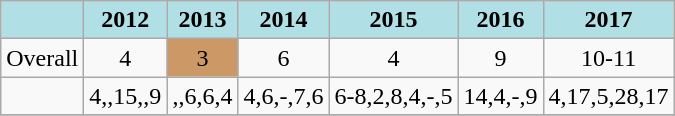<table class="wikitable" style="text-align: center">
<tr>
<th style="background: #b0e0e6;" scope=col></th>
<th style="background: #b0e0e6" scope=col>2012</th>
<th style="background: #b0e0e6" scope=col>2013</th>
<th style="background: #b0e0e6" scope=col>2014</th>
<th style="background: #b0e0e6" scope=col>2015</th>
<th style="background: #b0e0e6" scope=col>2016</th>
<th style="background: #b0e0e6" scope=col>2017</th>
</tr>
<tr>
<td align="left">Overall</td>
<td>4</td>
<td style="background: #cc9966;">3</td>
<td>6</td>
<td>4</td>
<td>9</td>
<td>10-11</td>
</tr>
<tr>
<td align="left"></td>
<td>4,,15,,9</td>
<td>,,6,6,4</td>
<td>4,6,-,7,6</td>
<td>6-8,2,8,4,-,5</td>
<td>14,4,-,9</td>
<td>4,17,5,28,17</td>
</tr>
<tr>
</tr>
</table>
